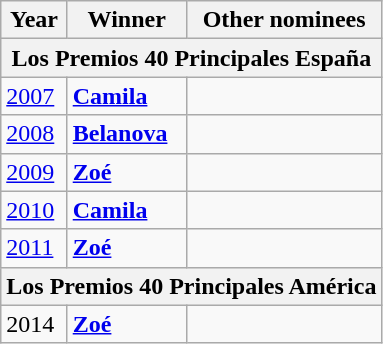<table class="wikitable">
<tr>
<th>Year</th>
<th>Winner</th>
<th>Other nominees</th>
</tr>
<tr>
<th colspan=3>Los Premios 40 Principales España</th>
</tr>
<tr>
<td><a href='#'>2007</a></td>
<td><strong><a href='#'>Camila</a></strong></td>
<td></td>
</tr>
<tr>
<td><a href='#'>2008</a></td>
<td><strong><a href='#'>Belanova</a></strong></td>
<td></td>
</tr>
<tr>
<td><a href='#'>2009</a></td>
<td><strong><a href='#'>Zoé</a></strong></td>
<td></td>
</tr>
<tr>
<td><a href='#'>2010</a></td>
<td><strong><a href='#'>Camila</a></strong></td>
<td></td>
</tr>
<tr>
<td><a href='#'>2011</a></td>
<td><strong><a href='#'>Zoé</a></strong></td>
<td></td>
</tr>
<tr>
<th colspan=3>Los Premios 40 Principales América</th>
</tr>
<tr>
<td>2014</td>
<td><strong><a href='#'>Zoé</a></strong></td>
<td></td>
</tr>
</table>
